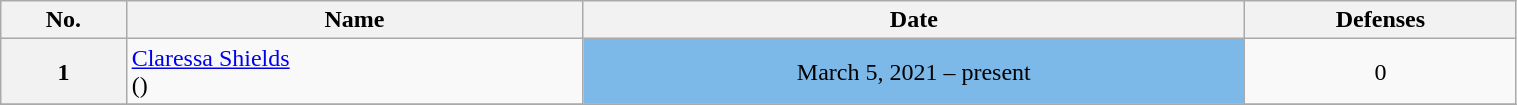<table class="wikitable sortable" style="width:80%;">
<tr>
<th>No.</th>
<th>Name</th>
<th>Date</th>
<th>Defenses</th>
</tr>
<tr align=center>
<th>1</th>
<td align=left> <a href='#'>Claressa Shields</a><br>()</td>
<td style="background:#7CB9E8;">March 5, 2021 – present</td>
<td>0</td>
</tr>
<tr>
</tr>
</table>
